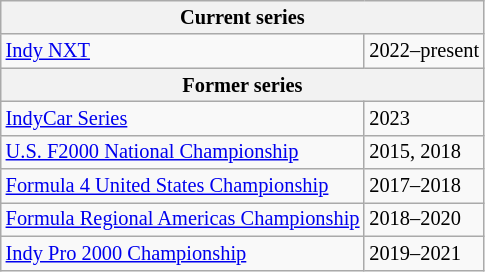<table class="wikitable" border="1" style="font-size:85%;">
<tr>
<th colspan="2">Current series</th>
</tr>
<tr>
<td><a href='#'>Indy NXT</a></td>
<td>2022–present</td>
</tr>
<tr>
<th colspan="2">Former series</th>
</tr>
<tr>
<td><a href='#'>IndyCar Series</a></td>
<td>2023</td>
</tr>
<tr>
<td><a href='#'>U.S. F2000 National Championship</a></td>
<td>2015, 2018</td>
</tr>
<tr>
<td><a href='#'>Formula 4 United States Championship</a></td>
<td>2017–2018</td>
</tr>
<tr>
<td><a href='#'>Formula Regional Americas Championship</a></td>
<td>2018–2020</td>
</tr>
<tr>
<td><a href='#'>Indy Pro 2000 Championship</a></td>
<td>2019–2021</td>
</tr>
</table>
